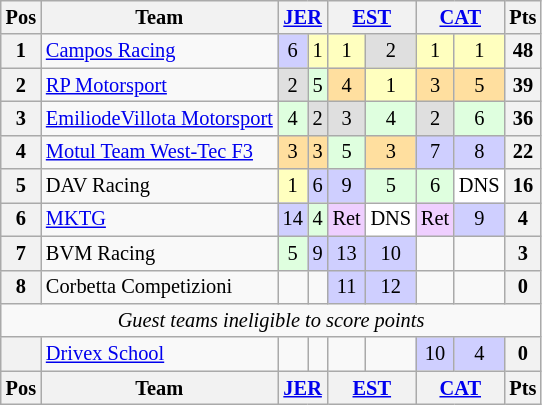<table class="wikitable" style="font-size: 85%; text-align:center">
<tr valign="top">
<th valign="middle">Pos</th>
<th valign="middle">Team</th>
<th colspan=2><a href='#'>JER</a><br></th>
<th colspan=2><a href='#'>EST</a><br></th>
<th colspan=2><a href='#'>CAT</a><br></th>
<th valign="middle">Pts</th>
</tr>
<tr>
<th>1</th>
<td align=left> <a href='#'>Campos Racing</a></td>
<td style="background:#CFCFFF;">6</td>
<td style="background:#FFFFBF;">1</td>
<td style="background:#FFFFBF;">1</td>
<td style="background:#DFDFDF;">2</td>
<td style="background:#FFFFBF;">1</td>
<td style="background:#FFFFBF;">1</td>
<th>48</th>
</tr>
<tr>
<th>2</th>
<td align=left> <a href='#'>RP Motorsport</a></td>
<td style="background:#DFDFDF;">2</td>
<td style="background:#DFFFDF;">5</td>
<td style="background:#FFDF9F;">4</td>
<td style="background:#FFFFBF;">1</td>
<td style="background:#FFDF9F;">3</td>
<td style="background:#FFDF9F;">5</td>
<th>39</th>
</tr>
<tr>
<th>3</th>
<td align=left nowrap> <a href='#'>EmiliodeVillota Motorsport</a></td>
<td style="background:#DFFFDF;">4</td>
<td style="background:#DFDFDF;">2</td>
<td style="background:#DFDFDF;">3</td>
<td style="background:#DFFFDF;">4</td>
<td style="background:#DFDFDF;">2</td>
<td style="background:#DFFFDF;">6</td>
<th>36</th>
</tr>
<tr>
<th>4</th>
<td align=left> <a href='#'>Motul Team West-Tec F3</a></td>
<td style="background:#FFDF9F;">3</td>
<td style="background:#FFDF9F;">3</td>
<td style="background:#DFFFDF;">5</td>
<td style="background:#FFDF9F;">3</td>
<td style="background:#CFCFFF;">7</td>
<td style="background:#CFCFFF;">8</td>
<th>22</th>
</tr>
<tr>
<th>5</th>
<td align=left> DAV Racing</td>
<td style="background:#FFFFBF;">1</td>
<td style="background:#CFCFFF;">6</td>
<td style="background:#CFCFFF;">9</td>
<td style="background:#DFFFDF;">5</td>
<td style="background:#DFFFDF;">6</td>
<td style="background:#FFFFFF;">DNS</td>
<th>16</th>
</tr>
<tr>
<th>6</th>
<td align=left> <a href='#'>MKTG</a></td>
<td style="background:#CFCFFF;">14</td>
<td style="background:#DFFFDF;">4</td>
<td style="background:#EFCFFF;">Ret</td>
<td style="background:#FFFFFF;">DNS</td>
<td style="background:#EFCFFF;">Ret</td>
<td style="background:#CFCFFF;">9</td>
<th>4</th>
</tr>
<tr>
<th>7</th>
<td align=left> BVM Racing</td>
<td style="background:#DFFFDF;">5</td>
<td style="background:#CFCFFF;">9</td>
<td style="background:#CFCFFF;">13</td>
<td style="background:#CFCFFF;">10</td>
<td></td>
<td></td>
<th>3</th>
</tr>
<tr>
<th>8</th>
<td align=left> Corbetta Competizioni</td>
<td></td>
<td></td>
<td style="background:#CFCFFF;">11</td>
<td style="background:#CFCFFF;">12</td>
<td></td>
<td></td>
<th>0</th>
</tr>
<tr>
<td colspan=9><em>Guest teams ineligible to score points</em></td>
</tr>
<tr>
<th></th>
<td align=left> <a href='#'>Drivex School</a></td>
<td></td>
<td></td>
<td></td>
<td></td>
<td style="background:#CFCFFF;">10</td>
<td style="background:#CFCFFF;">4</td>
<th>0</th>
</tr>
<tr valign="top">
<th valign="middle">Pos</th>
<th valign="middle">Team</th>
<th colspan=2><a href='#'>JER</a><br></th>
<th colspan=2><a href='#'>EST</a><br></th>
<th colspan=2><a href='#'>CAT</a><br></th>
<th valign="middle">Pts</th>
</tr>
</table>
